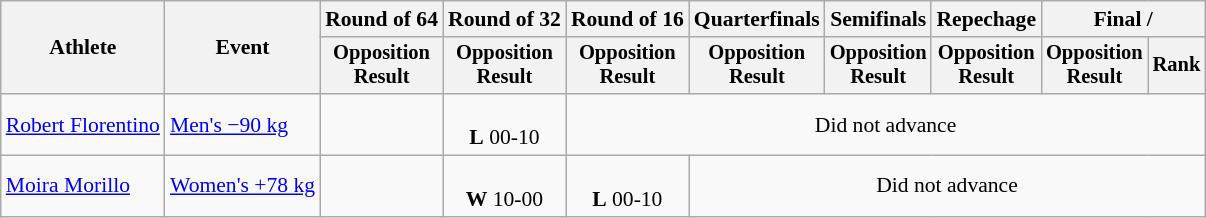<table class="wikitable" style="font-size:90%">
<tr>
<th rowspan="2">Athlete</th>
<th rowspan="2">Event</th>
<th>Round of 64</th>
<th>Round of 32</th>
<th>Round of 16</th>
<th>Quarterfinals</th>
<th>Semifinals</th>
<th>Repechage</th>
<th colspan=2>Final / </th>
</tr>
<tr style="font-size:95%">
<th>Opposition<br>Result</th>
<th>Opposition<br>Result</th>
<th>Opposition<br>Result</th>
<th>Opposition<br>Result</th>
<th>Opposition<br>Result</th>
<th>Opposition<br>Result</th>
<th>Opposition<br>Result</th>
<th>Rank</th>
</tr>
<tr align=center>
<td align=left><a href='#'>Robert Florentino</a></td>
<td align=left><a href='#'>Men's −90 kg</a></td>
<td></td>
<td><br><strong>L</strong> 00-10</td>
<td colspan=6>Did not advance</td>
</tr>
<tr align=center>
<td align=left><a href='#'>Moira Morillo</a></td>
<td align=left><a href='#'>Women's +78 kg</a></td>
<td></td>
<td><br><strong>W</strong> 10-00</td>
<td><br><strong>L</strong> 00-10</td>
<td colspan=5>Did not advance</td>
</tr>
</table>
